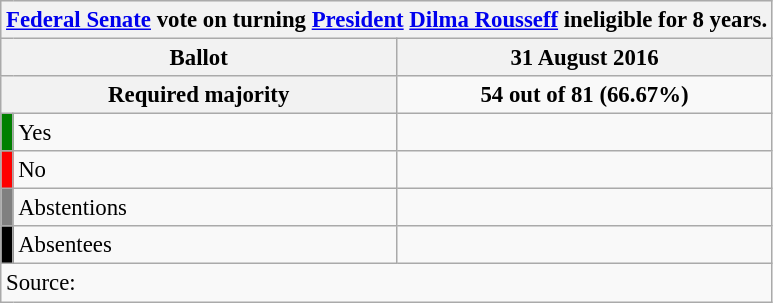<table class="wikitable" style="text-align:center; font-size:95%;">
<tr style="background:#e9e9e9;">
<th colspan="3"><a href='#'>Federal Senate</a> vote on turning <a href='#'>President</a> <a href='#'>Dilma Rousseff</a> ineligible for 8 years.</th>
</tr>
<tr>
<th colspan="2" style="width:150px;">Ballot</th>
<th>31 August 2016</th>
</tr>
<tr>
<th colspan="2">Required majority</th>
<td><strong>54 out of 81 (66.67%)</strong></td>
</tr>
<tr>
<th style="width:1px; background:green;"></th>
<td style="text-align:left;">Yes</td>
<td></td>
</tr>
<tr>
<th style="background:red;"></th>
<td style="text-align:left;">No</td>
<td></td>
</tr>
<tr>
<th style="background:gray;"></th>
<td style="text-align:left;">Abstentions</td>
<td></td>
</tr>
<tr>
<th style="background:black;"></th>
<td style="text-align:left;">Absentees</td>
<td></td>
</tr>
<tr>
<td style="text-align:left;" colspan="3">Source:</td>
</tr>
</table>
